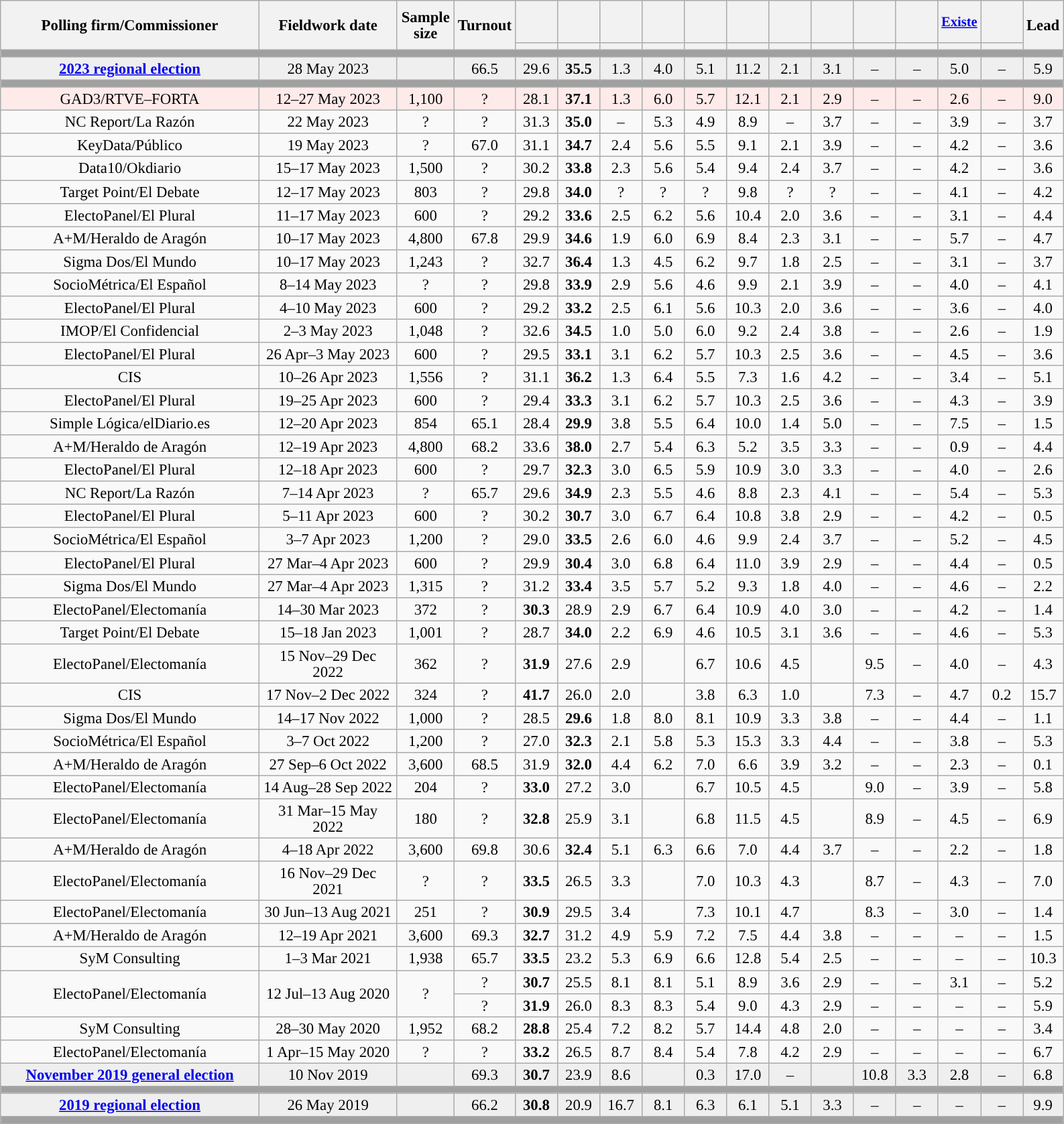<table class="wikitable collapsible collapsed" style="text-align:center; font-size:95%; line-height:16px;">
<tr style="height:42px;">
<th style="width:250px;" rowspan="2">Polling firm/Commissioner</th>
<th style="width:130px;" rowspan="2">Fieldwork date</th>
<th style="width:50px;" rowspan="2">Sample size</th>
<th style="width:45px;" rowspan="2">Turnout</th>
<th style="width:35px;"></th>
<th style="width:35px;"></th>
<th style="width:35px;"></th>
<th style="width:35px;"></th>
<th style="width:35px;"></th>
<th style="width:35px;"></th>
<th style="width:35px;"></th>
<th style="width:35px;"></th>
<th style="width:35px;"></th>
<th style="width:35px;"></th>
<th style="width:35px; font-size:90%;"><a href='#'>Existe</a></th>
<th style="width:35px;"></th>
<th style="width:30px;" rowspan="2">Lead</th>
</tr>
<tr>
<th style="color:inherit;background:"></th>
<th style="color:inherit;background:"></th>
<th style="color:inherit;background:"></th>
<th style="color:inherit;background:"></th>
<th style="color:inherit;background:"></th>
<th style="color:inherit;background:"></th>
<th style="color:inherit;background:"></th>
<th style="color:inherit;background:"></th>
<th style="color:inherit;background:"></th>
<th style="color:inherit;background:"></th>
<th style="color:inherit;background:"></th>
<th style="color:inherit;background:"></th>
</tr>
<tr>
<td colspan="17" style="background:#A0A0A0"></td>
</tr>
<tr style="background:#EFEFEF;">
<td><strong><a href='#'>2023 regional election</a></strong></td>
<td>28 May 2023</td>
<td></td>
<td>66.5</td>
<td>29.6<br></td>
<td><strong>35.5</strong><br></td>
<td>1.3<br></td>
<td>4.0<br></td>
<td>5.1<br></td>
<td>11.2<br></td>
<td>2.1<br></td>
<td>3.1<br></td>
<td>–</td>
<td>–</td>
<td>5.0<br></td>
<td>–</td>
<td style="background:">5.9</td>
</tr>
<tr>
<td colspan="17" style="background:#A0A0A0"></td>
</tr>
<tr style="background:#FFEAEA;">
<td>GAD3/RTVE–FORTA</td>
<td>12–27 May 2023</td>
<td>1,100</td>
<td>?</td>
<td>28.1<br></td>
<td><strong>37.1</strong><br></td>
<td>1.3<br></td>
<td>6.0<br></td>
<td>5.7<br></td>
<td>12.1<br></td>
<td>2.1<br></td>
<td>2.9<br></td>
<td>–</td>
<td>–</td>
<td>2.6<br></td>
<td>–</td>
<td style="background:">9.0</td>
</tr>
<tr>
<td>NC Report/La Razón</td>
<td>22 May 2023</td>
<td>?</td>
<td>?</td>
<td>31.3<br></td>
<td><strong>35.0</strong><br></td>
<td>–</td>
<td>5.3<br></td>
<td>4.9<br></td>
<td>8.9<br></td>
<td>–</td>
<td>3.7<br></td>
<td>–</td>
<td>–</td>
<td>3.9<br></td>
<td>–</td>
<td style="background:">3.7</td>
</tr>
<tr>
<td>KeyData/Público</td>
<td>19 May 2023</td>
<td>?</td>
<td>67.0</td>
<td>31.1<br></td>
<td><strong>34.7</strong><br></td>
<td>2.4<br></td>
<td>5.6<br></td>
<td>5.5<br></td>
<td>9.1<br></td>
<td>2.1<br></td>
<td>3.9<br></td>
<td>–</td>
<td>–</td>
<td>4.2<br></td>
<td>–</td>
<td style="background:">3.6</td>
</tr>
<tr>
<td>Data10/Okdiario</td>
<td>15–17 May 2023</td>
<td>1,500</td>
<td>?</td>
<td>30.2<br></td>
<td><strong>33.8</strong><br></td>
<td>2.3<br></td>
<td>5.6<br></td>
<td>5.4<br></td>
<td>9.4<br></td>
<td>2.4<br></td>
<td>3.7<br></td>
<td>–</td>
<td>–</td>
<td>4.2<br></td>
<td>–</td>
<td style="background:">3.6</td>
</tr>
<tr>
<td>Target Point/El Debate</td>
<td>12–17 May 2023</td>
<td>803</td>
<td>?</td>
<td>29.8<br></td>
<td><strong>34.0</strong><br></td>
<td>?<br></td>
<td>?<br></td>
<td>?<br></td>
<td>9.8<br></td>
<td>?<br></td>
<td>?<br></td>
<td>–</td>
<td>–</td>
<td>4.1<br></td>
<td>–</td>
<td style="background:">4.2</td>
</tr>
<tr>
<td>ElectoPanel/El Plural</td>
<td>11–17 May 2023</td>
<td>600</td>
<td>?</td>
<td>29.2<br></td>
<td><strong>33.6</strong><br></td>
<td>2.5<br></td>
<td>6.2<br></td>
<td>5.6<br></td>
<td>10.4<br></td>
<td>2.0<br></td>
<td>3.6<br></td>
<td>–</td>
<td>–</td>
<td>3.1<br></td>
<td>–</td>
<td style="background:">4.4</td>
</tr>
<tr>
<td>A+M/Heraldo de Aragón</td>
<td>10–17 May 2023</td>
<td>4,800</td>
<td>67.8</td>
<td>29.9<br></td>
<td><strong>34.6</strong><br></td>
<td>1.9<br></td>
<td>6.0<br></td>
<td>6.9<br></td>
<td>8.4<br></td>
<td>2.3<br></td>
<td>3.1<br></td>
<td>–</td>
<td>–</td>
<td>5.7<br></td>
<td>–</td>
<td style="background:">4.7</td>
</tr>
<tr>
<td>Sigma Dos/El Mundo</td>
<td>10–17 May 2023</td>
<td>1,243</td>
<td>?</td>
<td>32.7<br></td>
<td><strong>36.4</strong><br></td>
<td>1.3<br></td>
<td>4.5<br></td>
<td>6.2<br></td>
<td>9.7<br></td>
<td>1.8<br></td>
<td>2.5<br></td>
<td>–</td>
<td>–</td>
<td>3.1<br></td>
<td>–</td>
<td style="background:">3.7</td>
</tr>
<tr>
<td>SocioMétrica/El Español</td>
<td>8–14 May 2023</td>
<td>?</td>
<td>?</td>
<td>29.8<br></td>
<td><strong>33.9</strong><br></td>
<td>2.9<br></td>
<td>5.6<br></td>
<td>4.6<br></td>
<td>9.9<br></td>
<td>2.1<br></td>
<td>3.9<br></td>
<td>–</td>
<td>–</td>
<td>4.0<br></td>
<td>–</td>
<td style="background:">4.1</td>
</tr>
<tr>
<td>ElectoPanel/El Plural</td>
<td>4–10 May 2023</td>
<td>600</td>
<td>?</td>
<td>29.2<br></td>
<td><strong>33.2</strong><br></td>
<td>2.5<br></td>
<td>6.1<br></td>
<td>5.6<br></td>
<td>10.3<br></td>
<td>2.0<br></td>
<td>3.6<br></td>
<td>–</td>
<td>–</td>
<td>3.6<br></td>
<td>–</td>
<td style="background:">4.0</td>
</tr>
<tr>
<td>IMOP/El Confidencial</td>
<td>2–3 May 2023</td>
<td>1,048</td>
<td>?</td>
<td>32.6<br></td>
<td><strong>34.5</strong><br></td>
<td>1.0<br></td>
<td>5.0<br></td>
<td>6.0<br></td>
<td>9.2<br></td>
<td>2.4<br></td>
<td>3.8<br></td>
<td>–</td>
<td>–</td>
<td>2.6<br></td>
<td>–</td>
<td style="background:">1.9</td>
</tr>
<tr>
<td>ElectoPanel/El Plural</td>
<td>26 Apr–3 May 2023</td>
<td>600</td>
<td>?</td>
<td>29.5<br></td>
<td><strong>33.1</strong><br></td>
<td>3.1<br></td>
<td>6.2<br></td>
<td>5.7<br></td>
<td>10.3<br></td>
<td>2.5<br></td>
<td>3.6<br></td>
<td>–</td>
<td>–</td>
<td>4.5<br></td>
<td>–</td>
<td style="background:">3.6</td>
</tr>
<tr>
<td>CIS</td>
<td>10–26 Apr 2023</td>
<td>1,556</td>
<td>?</td>
<td>31.1<br></td>
<td><strong>36.2</strong><br></td>
<td>1.3<br></td>
<td>6.4<br></td>
<td>5.5<br></td>
<td>7.3<br></td>
<td>1.6<br></td>
<td>4.2<br></td>
<td>–</td>
<td>–</td>
<td>3.4<br></td>
<td>–</td>
<td style="background:">5.1</td>
</tr>
<tr>
<td>ElectoPanel/El Plural</td>
<td>19–25 Apr 2023</td>
<td>600</td>
<td>?</td>
<td>29.4<br></td>
<td><strong>33.3</strong><br></td>
<td>3.1<br></td>
<td>6.2<br></td>
<td>5.7<br></td>
<td>10.3<br></td>
<td>2.5<br></td>
<td>3.6<br></td>
<td>–</td>
<td>–</td>
<td>4.3<br></td>
<td>–</td>
<td style="background:">3.9</td>
</tr>
<tr>
<td>Simple Lógica/elDiario.es</td>
<td>12–20 Apr 2023</td>
<td>854</td>
<td>65.1</td>
<td>28.4<br></td>
<td><strong>29.9</strong><br></td>
<td>3.8<br></td>
<td>5.5<br></td>
<td>6.4<br></td>
<td>10.0<br></td>
<td>1.4<br></td>
<td>5.0<br></td>
<td>–</td>
<td>–</td>
<td>7.5<br></td>
<td>–</td>
<td style="background:">1.5</td>
</tr>
<tr>
<td>A+M/Heraldo de Aragón</td>
<td>12–19 Apr 2023</td>
<td>4,800</td>
<td>68.2</td>
<td>33.6<br></td>
<td><strong>38.0</strong><br></td>
<td>2.7<br></td>
<td>5.4<br></td>
<td>6.3<br></td>
<td>5.2<br></td>
<td>3.5<br></td>
<td>3.3<br></td>
<td>–</td>
<td>–</td>
<td>0.9<br></td>
<td>–</td>
<td style="background:">4.4</td>
</tr>
<tr>
<td>ElectoPanel/El Plural</td>
<td>12–18 Apr 2023</td>
<td>600</td>
<td>?</td>
<td>29.7<br></td>
<td><strong>32.3</strong><br></td>
<td>3.0<br></td>
<td>6.5<br></td>
<td>5.9<br></td>
<td>10.9<br></td>
<td>3.0<br></td>
<td>3.3<br></td>
<td>–</td>
<td>–</td>
<td>4.0<br></td>
<td>–</td>
<td style="background:">2.6</td>
</tr>
<tr>
<td>NC Report/La Razón</td>
<td>7–14 Apr 2023</td>
<td>?</td>
<td>65.7</td>
<td>29.6<br></td>
<td><strong>34.9</strong><br></td>
<td>2.3<br></td>
<td>5.5<br></td>
<td>4.6<br></td>
<td>8.8<br></td>
<td>2.3<br></td>
<td>4.1<br></td>
<td>–</td>
<td>–</td>
<td>5.4<br></td>
<td>–</td>
<td style="background:">5.3</td>
</tr>
<tr>
<td>ElectoPanel/El Plural</td>
<td>5–11 Apr 2023</td>
<td>600</td>
<td>?</td>
<td>30.2<br></td>
<td><strong>30.7</strong><br></td>
<td>3.0<br></td>
<td>6.7<br></td>
<td>6.4<br></td>
<td>10.8<br></td>
<td>3.8<br></td>
<td>2.9<br></td>
<td>–</td>
<td>–</td>
<td>4.2<br></td>
<td>–</td>
<td style="background:">0.5</td>
</tr>
<tr>
<td>SocioMétrica/El Español</td>
<td>3–7 Apr 2023</td>
<td>1,200</td>
<td>?</td>
<td>29.0<br></td>
<td><strong>33.5</strong><br></td>
<td>2.6<br></td>
<td>6.0<br></td>
<td>4.6<br></td>
<td>9.9<br></td>
<td>2.4<br></td>
<td>3.7<br></td>
<td>–</td>
<td>–</td>
<td>5.2<br></td>
<td>–</td>
<td style="background:">4.5</td>
</tr>
<tr>
<td>ElectoPanel/El Plural</td>
<td>27 Mar–4 Apr 2023</td>
<td>600</td>
<td>?</td>
<td>29.9<br></td>
<td><strong>30.4</strong><br></td>
<td>3.0<br></td>
<td>6.8<br></td>
<td>6.4<br></td>
<td>11.0<br></td>
<td>3.9<br></td>
<td>2.9<br></td>
<td>–</td>
<td>–</td>
<td>4.4<br></td>
<td>–</td>
<td style="background:">0.5</td>
</tr>
<tr>
<td>Sigma Dos/El Mundo</td>
<td>27 Mar–4 Apr 2023</td>
<td>1,315</td>
<td>?</td>
<td>31.2<br></td>
<td><strong>33.4</strong><br></td>
<td>3.5<br></td>
<td>5.7<br></td>
<td>5.2<br></td>
<td>9.3<br></td>
<td>1.8<br></td>
<td>4.0<br></td>
<td>–</td>
<td>–</td>
<td>4.6<br></td>
<td>–</td>
<td style="background:">2.2</td>
</tr>
<tr>
<td>ElectoPanel/Electomanía</td>
<td>14–30 Mar 2023</td>
<td>372</td>
<td>?</td>
<td><strong>30.3</strong><br></td>
<td>28.9<br></td>
<td>2.9<br></td>
<td>6.7<br></td>
<td>6.4<br></td>
<td>10.9<br></td>
<td>4.0<br></td>
<td>3.0<br></td>
<td>–</td>
<td>–</td>
<td>4.2<br></td>
<td>–</td>
<td style="background:">1.4</td>
</tr>
<tr>
<td>Target Point/El Debate</td>
<td>15–18 Jan 2023</td>
<td>1,001</td>
<td>?</td>
<td>28.7<br></td>
<td><strong>34.0</strong><br></td>
<td>2.2<br></td>
<td>6.9<br></td>
<td>4.6<br></td>
<td>10.5<br></td>
<td>3.1<br></td>
<td>3.6<br></td>
<td>–</td>
<td>–</td>
<td>4.6<br></td>
<td>–</td>
<td style="background:">5.3</td>
</tr>
<tr>
<td>ElectoPanel/Electomanía</td>
<td>15 Nov–29 Dec 2022</td>
<td>362</td>
<td>?</td>
<td><strong>31.9</strong><br></td>
<td>27.6<br></td>
<td>2.9<br></td>
<td></td>
<td>6.7<br></td>
<td>10.6<br></td>
<td>4.5<br></td>
<td></td>
<td>9.5<br></td>
<td>–</td>
<td>4.0<br></td>
<td>–</td>
<td style="background:">4.3</td>
</tr>
<tr>
<td>CIS</td>
<td>17 Nov–2 Dec 2022</td>
<td>324</td>
<td>?</td>
<td><strong>41.7</strong><br></td>
<td>26.0<br></td>
<td>2.0<br></td>
<td></td>
<td>3.8<br></td>
<td>6.3<br></td>
<td>1.0<br></td>
<td></td>
<td>7.3<br></td>
<td>–</td>
<td>4.7<br></td>
<td>0.2<br></td>
<td style="background:">15.7</td>
</tr>
<tr>
<td>Sigma Dos/El Mundo</td>
<td>14–17 Nov 2022</td>
<td>1,000</td>
<td>?</td>
<td>28.5<br></td>
<td><strong>29.6</strong><br></td>
<td>1.8<br></td>
<td>8.0<br></td>
<td>8.1<br></td>
<td>10.9<br></td>
<td>3.3<br></td>
<td>3.8<br></td>
<td>–</td>
<td>–</td>
<td>4.4<br></td>
<td>–</td>
<td style="background:">1.1</td>
</tr>
<tr>
<td>SocioMétrica/El Español</td>
<td>3–7 Oct 2022</td>
<td>1,200</td>
<td>?</td>
<td>27.0<br></td>
<td><strong>32.3</strong><br></td>
<td>2.1<br></td>
<td>5.8<br></td>
<td>5.3<br></td>
<td>15.3<br></td>
<td>3.3<br></td>
<td>4.4<br></td>
<td>–</td>
<td>–</td>
<td>3.8<br></td>
<td>–</td>
<td style="background:">5.3</td>
</tr>
<tr>
<td>A+M/Heraldo de Aragón</td>
<td>27 Sep–6 Oct 2022</td>
<td>3,600</td>
<td>68.5</td>
<td>31.9<br></td>
<td><strong>32.0</strong><br></td>
<td>4.4<br></td>
<td>6.2<br></td>
<td>7.0<br></td>
<td>6.6<br></td>
<td>3.9<br></td>
<td>3.2<br></td>
<td>–</td>
<td>–</td>
<td>2.3<br></td>
<td>–</td>
<td style="background:">0.1</td>
</tr>
<tr>
<td>ElectoPanel/Electomanía</td>
<td>14 Aug–28 Sep 2022</td>
<td>204</td>
<td>?</td>
<td><strong>33.0</strong><br></td>
<td>27.2<br></td>
<td>3.0<br></td>
<td></td>
<td>6.7<br></td>
<td>10.5<br></td>
<td>4.5<br></td>
<td></td>
<td>9.0<br></td>
<td>–</td>
<td>3.9<br></td>
<td>–</td>
<td style="background:">5.8</td>
</tr>
<tr>
<td>ElectoPanel/Electomanía</td>
<td>31 Mar–15 May 2022</td>
<td>180</td>
<td>?</td>
<td><strong>32.8</strong><br></td>
<td>25.9<br></td>
<td>3.1<br></td>
<td></td>
<td>6.8<br></td>
<td>11.5<br></td>
<td>4.5<br></td>
<td></td>
<td>8.9<br></td>
<td>–</td>
<td>4.5<br></td>
<td>–</td>
<td style="background:">6.9</td>
</tr>
<tr>
<td>A+M/Heraldo de Aragón</td>
<td>4–18 Apr 2022</td>
<td>3,600</td>
<td>69.8</td>
<td>30.6<br></td>
<td><strong>32.4</strong><br></td>
<td>5.1<br></td>
<td>6.3<br></td>
<td>6.6<br></td>
<td>7.0<br></td>
<td>4.4<br></td>
<td>3.7<br></td>
<td>–</td>
<td>–</td>
<td>2.2<br></td>
<td>–</td>
<td style="background:">1.8</td>
</tr>
<tr>
<td>ElectoPanel/Electomanía</td>
<td>16 Nov–29 Dec 2021</td>
<td>?</td>
<td>?</td>
<td><strong>33.5</strong><br></td>
<td>26.5<br></td>
<td>3.3<br></td>
<td></td>
<td>7.0<br></td>
<td>10.3<br></td>
<td>4.3<br></td>
<td></td>
<td>8.7<br></td>
<td>–</td>
<td>4.3<br></td>
<td>–</td>
<td style="background:">7.0</td>
</tr>
<tr>
<td>ElectoPanel/Electomanía</td>
<td>30 Jun–13 Aug 2021</td>
<td>251</td>
<td>?</td>
<td><strong>30.9</strong><br></td>
<td>29.5<br></td>
<td>3.4<br></td>
<td></td>
<td>7.3<br></td>
<td>10.1<br></td>
<td>4.7<br></td>
<td></td>
<td>8.3<br></td>
<td>–</td>
<td>3.0<br></td>
<td>–</td>
<td style="background:">1.4</td>
</tr>
<tr>
<td>A+M/Heraldo de Aragón</td>
<td>12–19 Apr 2021</td>
<td>3,600</td>
<td>69.3</td>
<td><strong>32.7</strong><br></td>
<td>31.2<br></td>
<td>4.9<br></td>
<td>5.9<br></td>
<td>7.2<br></td>
<td>7.5<br></td>
<td>4.4<br></td>
<td>3.8<br></td>
<td>–</td>
<td>–</td>
<td>–</td>
<td>–</td>
<td style="background:">1.5</td>
</tr>
<tr>
<td>SyM Consulting</td>
<td>1–3 Mar 2021</td>
<td>1,938</td>
<td>65.7</td>
<td><strong>33.5</strong><br></td>
<td>23.2<br></td>
<td>5.3<br></td>
<td>6.9<br></td>
<td>6.6<br></td>
<td>12.8<br></td>
<td>5.4<br></td>
<td>2.5<br></td>
<td>–</td>
<td>–</td>
<td>–</td>
<td>–</td>
<td style="background:">10.3</td>
</tr>
<tr>
<td rowspan="2">ElectoPanel/Electomanía</td>
<td rowspan="2">12 Jul–13 Aug 2020</td>
<td rowspan="2">?</td>
<td>?</td>
<td><strong>30.7</strong><br></td>
<td>25.5<br></td>
<td>8.1<br></td>
<td>8.1<br></td>
<td>5.1<br></td>
<td>8.9<br></td>
<td>3.6<br></td>
<td>2.9<br></td>
<td>–</td>
<td>–</td>
<td>3.1<br></td>
<td>–</td>
<td style="background:">5.2</td>
</tr>
<tr>
<td>?</td>
<td><strong>31.9</strong><br></td>
<td>26.0<br></td>
<td>8.3<br></td>
<td>8.3<br></td>
<td>5.4<br></td>
<td>9.0<br></td>
<td>4.3<br></td>
<td>2.9<br></td>
<td>–</td>
<td>–</td>
<td>–</td>
<td>–</td>
<td style="background:">5.9</td>
</tr>
<tr>
<td>SyM Consulting</td>
<td>28–30 May 2020</td>
<td>1,952</td>
<td>68.2</td>
<td><strong>28.8</strong><br></td>
<td>25.4<br></td>
<td>7.2<br></td>
<td>8.2<br></td>
<td>5.7<br></td>
<td>14.4<br></td>
<td>4.8<br></td>
<td>2.0<br></td>
<td>–</td>
<td>–</td>
<td>–</td>
<td>–</td>
<td style="background:">3.4</td>
</tr>
<tr>
<td>ElectoPanel/Electomanía</td>
<td>1 Apr–15 May 2020</td>
<td>?</td>
<td>?</td>
<td><strong>33.2</strong><br></td>
<td>26.5<br></td>
<td>8.7<br></td>
<td>8.4<br></td>
<td>5.4<br></td>
<td>7.8<br></td>
<td>4.2<br></td>
<td>2.9<br></td>
<td>–</td>
<td>–</td>
<td>–</td>
<td>–</td>
<td style="background:">6.7</td>
</tr>
<tr style="background:#EFEFEF;">
<td><strong><a href='#'>November 2019 general election</a></strong></td>
<td>10 Nov 2019</td>
<td></td>
<td>69.3</td>
<td><strong>30.7</strong><br></td>
<td>23.9<br></td>
<td>8.6<br></td>
<td></td>
<td>0.3<br></td>
<td>17.0<br></td>
<td>–</td>
<td></td>
<td>10.8<br></td>
<td>3.3<br></td>
<td>2.8<br></td>
<td>–</td>
<td style="background:">6.8</td>
</tr>
<tr>
<td colspan="17" style="background:#A0A0A0"></td>
</tr>
<tr style="background:#EFEFEF;">
<td><strong><a href='#'>2019 regional election</a></strong></td>
<td>26 May 2019</td>
<td></td>
<td>66.2</td>
<td><strong>30.8</strong><br></td>
<td>20.9<br></td>
<td>16.7<br></td>
<td>8.1<br></td>
<td>6.3<br></td>
<td>6.1<br></td>
<td>5.1<br></td>
<td>3.3<br></td>
<td>–</td>
<td>–</td>
<td>–</td>
<td>–</td>
<td style="background:">9.9</td>
</tr>
<tr>
<td colspan="17" style="background:#A0A0A0"></td>
</tr>
</table>
